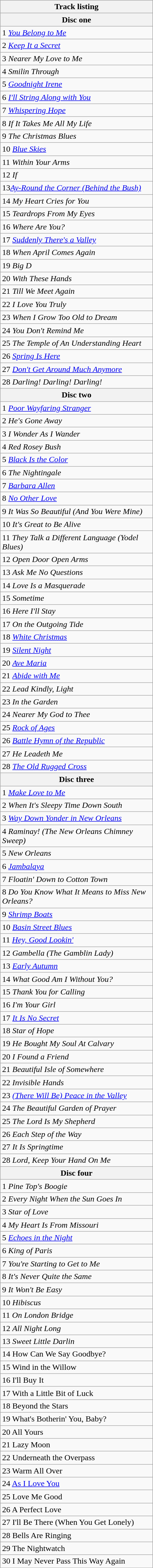<table class="wikitable collapsible collapsed" style="width:300px;">
<tr>
<th>Track listing</th>
</tr>
<tr>
<th>Disc one</th>
</tr>
<tr>
<td>1 <em><a href='#'>You Belong to Me</a></em></td>
</tr>
<tr>
<td>2 <em><a href='#'>Keep It a Secret</a></em></td>
</tr>
<tr>
<td>3 <em>Nearer My Love to Me</em></td>
</tr>
<tr>
<td>4 <em>Smilin Through</em></td>
</tr>
<tr>
<td>5 <em><a href='#'>Goodnight Irene</a></em></td>
</tr>
<tr>
<td>6 <em><a href='#'>I'll String Along with You</a></em></td>
</tr>
<tr>
<td>7 <em><a href='#'>Whispering Hope</a></em></td>
</tr>
<tr>
<td>8 <em>If It Takes Me All My Life</em></td>
</tr>
<tr>
<td>9 <em>The Christmas Blues</em></td>
</tr>
<tr>
<td>10 <em><a href='#'>Blue Skies</a></em></td>
</tr>
<tr>
<td>11 <em>Within Your Arms</em></td>
</tr>
<tr>
<td>12 <em>If</em></td>
</tr>
<tr>
<td>13<em><a href='#'>Ay-Round the Corner (Behind the Bush)</a></em></td>
</tr>
<tr>
<td>14 <em>My Heart Cries for You</em></td>
</tr>
<tr>
<td>15 <em>Teardrops From My Eyes</em></td>
</tr>
<tr>
<td>16 <em>Where Are You?</em></td>
</tr>
<tr>
<td>17 <em><a href='#'>Suddenly There's a Valley</a></em></td>
</tr>
<tr>
<td>18 <em>When April Comes Again</em></td>
</tr>
<tr>
<td>19 <em>Big D</em></td>
</tr>
<tr>
<td>20 <em>With These Hands</em></td>
</tr>
<tr>
<td>21 <em>Till We Meet Again</em></td>
</tr>
<tr>
<td>22 <em>I Love You Truly</em></td>
</tr>
<tr>
<td>23 <em>When I Grow Too Old to Dream</em></td>
</tr>
<tr>
<td>24 <em>You Don't Remind Me</em></td>
</tr>
<tr>
<td>25 <em>The Temple of An Understanding Heart</em></td>
</tr>
<tr>
<td>26 <em><a href='#'>Spring Is Here</a></em></td>
</tr>
<tr>
<td>27 <em><a href='#'>Don't Get Around Much Anymore</a></em></td>
</tr>
<tr>
<td>28 <em>Darling! Darling! Darling!</em></td>
</tr>
<tr>
<th>Disc two</th>
</tr>
<tr>
<td>1 <em><a href='#'>Poor Wayfaring Stranger</a></em></td>
</tr>
<tr>
<td>2 <em>He's Gone Away</em></td>
</tr>
<tr>
<td>3 <em>I Wonder As I Wander</em></td>
</tr>
<tr>
<td>4 <em>Red Rosey Bush</em></td>
</tr>
<tr>
<td>5 <em><a href='#'>Black Is the Color</a></em></td>
</tr>
<tr>
<td>6 <em>The Nightingale</em></td>
</tr>
<tr>
<td>7 <em><a href='#'>Barbara Allen</a></em></td>
</tr>
<tr>
<td>8 <em><a href='#'>No Other Love</a></em></td>
</tr>
<tr>
<td>9 <em>It Was So Beautiful (And You Were Mine)</em></td>
</tr>
<tr>
<td>10 <em>It's Great to Be Alive</em></td>
</tr>
<tr>
<td>11 <em>They Talk a Different Language (Yodel Blues)</em></td>
</tr>
<tr>
<td>12 <em>Open Door Open Arms</em></td>
</tr>
<tr>
<td>13 <em>Ask Me No Questions</em></td>
</tr>
<tr>
<td>14 <em>Love Is a Masquerade</em></td>
</tr>
<tr>
<td>15 <em>Sometime</em></td>
</tr>
<tr>
<td>16 <em>Here I'll Stay</em></td>
</tr>
<tr>
<td>17 <em>On the Outgoing Tide</em></td>
</tr>
<tr>
<td>18 <em><a href='#'>White Christmas</a></em></td>
</tr>
<tr>
<td>19 <em><a href='#'>Silent Night</a></em></td>
</tr>
<tr>
<td>20 <em><a href='#'>Ave Maria</a></em></td>
</tr>
<tr>
<td>21 <em><a href='#'>Abide with Me</a></em></td>
</tr>
<tr>
<td>22 <em>Lead Kindly, Light</em></td>
</tr>
<tr>
<td>23 <em>In the Garden</em></td>
</tr>
<tr>
<td>24 <em>Nearer My God to Thee</em></td>
</tr>
<tr>
<td>25 <em><a href='#'>Rock of Ages</a></em></td>
</tr>
<tr>
<td>26 <em><a href='#'>Battle Hymn of the Republic</a></em></td>
</tr>
<tr>
<td>27 <em>He Leadeth Me</em></td>
</tr>
<tr>
<td>28 <em><a href='#'>The Old Rugged Cross</a></em></td>
</tr>
<tr>
<th>Disc three</th>
</tr>
<tr>
<td>1 <em><a href='#'>Make Love to Me</a></em></td>
</tr>
<tr>
<td>2 <em>When It's Sleepy Time Down South</em></td>
</tr>
<tr>
<td>3 <em><a href='#'>Way Down Yonder in New Orleans</a></em></td>
</tr>
<tr>
<td>4 <em>Raminay! (The New Orleans Chimney Sweep)</em></td>
</tr>
<tr>
<td>5 <em>New Orleans</em></td>
</tr>
<tr>
<td>6 <em><a href='#'>Jambalaya</a></em></td>
</tr>
<tr>
<td>7 <em>Floatin' Down to Cotton Town</em></td>
</tr>
<tr>
<td>8 <em>Do You Know What It Means to Miss New Orleans?</em></td>
</tr>
<tr>
<td>9 <em><a href='#'>Shrimp Boats</a></em></td>
</tr>
<tr>
<td>10 <em><a href='#'>Basin Street Blues</a></em></td>
</tr>
<tr>
<td>11 <em><a href='#'>Hey, Good Lookin'</a></em></td>
</tr>
<tr>
<td>12 <em>Gambella (The Gamblin Lady)</em></td>
</tr>
<tr>
<td>13 <em><a href='#'>Early Autumn</a></em></td>
</tr>
<tr>
<td>14 <em>What Good Am I Without You?</em></td>
</tr>
<tr>
<td>15 <em>Thank You for Calling</em></td>
</tr>
<tr>
<td>16 <em>I'm Your Girl</em></td>
</tr>
<tr>
<td>17 <em><a href='#'>It Is No Secret</a></em></td>
</tr>
<tr>
<td>18 <em>Star of Hope</em></td>
</tr>
<tr>
<td>19 <em>He Bought My Soul At Calvary</em></td>
</tr>
<tr>
<td>20 <em>I Found a Friend</em></td>
</tr>
<tr>
<td>21 <em>Beautiful Isle of Somewhere</em></td>
</tr>
<tr>
<td>22 <em>Invisible Hands</em></td>
</tr>
<tr>
<td>23 <em><a href='#'>(There Will Be) Peace in the Valley</a></em></td>
</tr>
<tr>
<td>24 <em>The Beautiful Garden of Prayer</em></td>
</tr>
<tr>
<td>25 <em>The Lord Is My Shepherd</em></td>
</tr>
<tr>
<td>26 <em>Each Step of the Way</em></td>
</tr>
<tr>
<td>27 <em>It Is Springtime</em></td>
</tr>
<tr>
<td>28 <em>Lord, Keep Your Hand On Me</em></td>
</tr>
<tr>
<th>Disc four</th>
</tr>
<tr>
<td>1 <em>Pine Top's Boogie</em></td>
</tr>
<tr>
<td>2 <em>Every Night When the Sun Goes In</em></td>
</tr>
<tr>
<td>3 <em>Star of Love</em></td>
</tr>
<tr>
<td>4 <em>My Heart Is From Missouri</em></td>
</tr>
<tr>
<td>5 <em><a href='#'>Echoes in the Night</a></em></td>
</tr>
<tr>
<td>6 <em>King of Paris</em></td>
</tr>
<tr>
<td>7 <em>You're Starting to Get to Me</em></td>
</tr>
<tr>
<td>8 <em>It's Never Quite the Same</em></td>
</tr>
<tr>
<td>9 <em>It Won't Be Easy</em></td>
</tr>
<tr>
<td>10 <em>Hibiscus</em></td>
</tr>
<tr>
<td>11 <em>On London Bridge</em></td>
</tr>
<tr>
<td>12 <em>All Night Long</em></td>
</tr>
<tr>
<td>13 <em>Sweet Little Darlin<strong></td>
</tr>
<tr>
<td>14 </em>How Can We Say Goodbye?<em></td>
</tr>
<tr>
<td>15 </em>Wind in the Willow<em></td>
</tr>
<tr>
<td>16 </em>I'll Buy It<em></td>
</tr>
<tr>
<td>17 </em>With a Little Bit of Luck<em></td>
</tr>
<tr>
<td>18 </em>Beyond the Stars<em></td>
</tr>
<tr>
<td>19 </em>What's Botherin' You, Baby?<em></td>
</tr>
<tr>
<td>20 </em>All Yours<em></td>
</tr>
<tr>
<td>21 </em>Lazy Moon<em></td>
</tr>
<tr>
<td>22 </em>Underneath the Overpass<em></td>
</tr>
<tr>
<td>23 </em>Warm All Over<em></td>
</tr>
<tr>
<td>24 </em><a href='#'>As I Love You</a><em></td>
</tr>
<tr>
<td>25 </em>Love Me Good<em></td>
</tr>
<tr>
<td>26 </em>A Perfect Love<em></td>
</tr>
<tr>
<td>27 </em>I'll Be There (When You Get Lonely)<em></td>
</tr>
<tr>
<td>28 </em>Bells Are Ringing<em></td>
</tr>
<tr>
<td>29 </em>The Nightwatch<em></td>
</tr>
<tr>
<td>30 </em>I May Never Pass This Way Again<em></td>
</tr>
</table>
